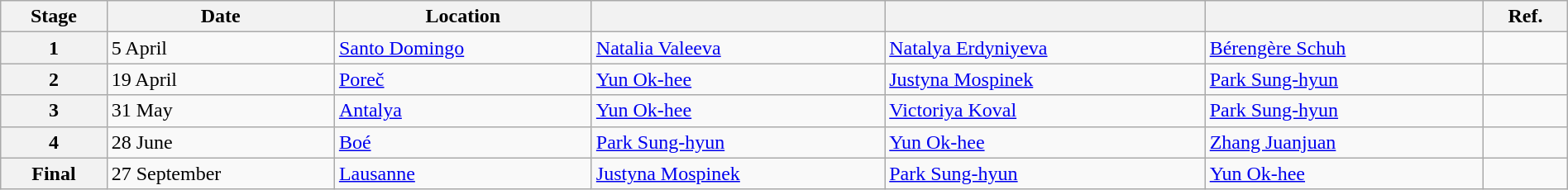<table class="wikitable" style="width:100%">
<tr>
<th>Stage</th>
<th>Date</th>
<th>Location</th>
<th></th>
<th></th>
<th></th>
<th>Ref.</th>
</tr>
<tr>
<th>1</th>
<td>5 April</td>
<td> <a href='#'>Santo Domingo</a></td>
<td> <a href='#'>Natalia Valeeva</a></td>
<td> <a href='#'>Natalya Erdyniyeva</a></td>
<td> <a href='#'>Bérengère Schuh</a></td>
<td></td>
</tr>
<tr>
<th>2</th>
<td>19 April</td>
<td> <a href='#'>Poreč</a></td>
<td> <a href='#'>Yun Ok-hee</a></td>
<td> <a href='#'>Justyna Mospinek</a></td>
<td> <a href='#'>Park Sung-hyun</a></td>
<td></td>
</tr>
<tr>
<th>3</th>
<td>31 May</td>
<td> <a href='#'>Antalya</a></td>
<td> <a href='#'>Yun Ok-hee</a></td>
<td> <a href='#'>Victoriya Koval</a></td>
<td> <a href='#'>Park Sung-hyun</a></td>
<td></td>
</tr>
<tr>
<th>4</th>
<td>28 June</td>
<td> <a href='#'>Boé</a></td>
<td> <a href='#'>Park Sung-hyun</a></td>
<td> <a href='#'>Yun Ok-hee</a></td>
<td> <a href='#'>Zhang Juanjuan</a></td>
<td></td>
</tr>
<tr>
<th>Final</th>
<td>27 September</td>
<td> <a href='#'>Lausanne</a></td>
<td> <a href='#'>Justyna Mospinek</a></td>
<td> <a href='#'>Park Sung-hyun</a></td>
<td> <a href='#'>Yun Ok-hee</a></td>
<td></td>
</tr>
</table>
